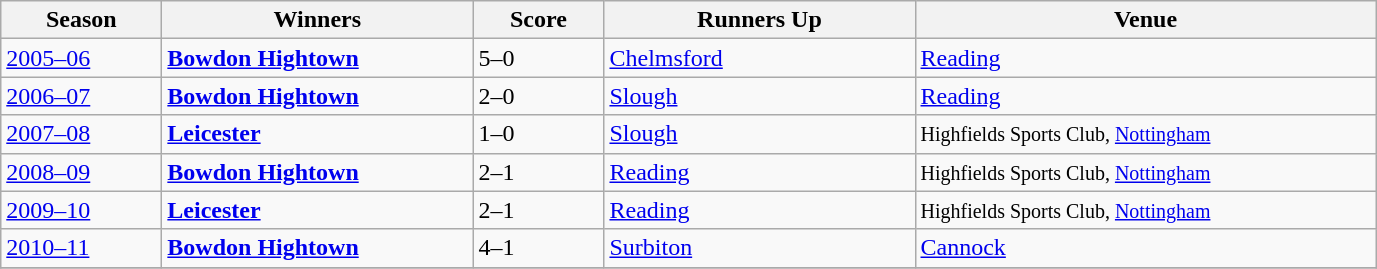<table class="wikitable sortable">
<tr>
<th width=100>Season</th>
<th width=200>Winners</th>
<th width=80>Score</th>
<th width=200>Runners Up</th>
<th width=300>Venue</th>
</tr>
<tr>
<td><a href='#'>2005–06</a></td>
<td><strong><a href='#'>Bowdon Hightown</a></strong> </td>
<td>5–0</td>
<td><a href='#'>Chelmsford</a></td>
<td><a href='#'>Reading</a></td>
</tr>
<tr>
<td><a href='#'>2006–07</a></td>
<td><strong><a href='#'>Bowdon Hightown</a></strong> </td>
<td>2–0</td>
<td><a href='#'>Slough</a></td>
<td><a href='#'>Reading</a></td>
</tr>
<tr>
<td><a href='#'>2007–08</a></td>
<td><strong><a href='#'>Leicester</a></strong></td>
<td>1–0</td>
<td><a href='#'>Slough</a></td>
<td><small>Highfields Sports Club, <a href='#'>Nottingham</a></small></td>
</tr>
<tr>
<td><a href='#'>2008–09</a></td>
<td><strong><a href='#'>Bowdon Hightown</a></strong> </td>
<td>2–1</td>
<td><a href='#'>Reading</a></td>
<td><small>Highfields Sports Club, <a href='#'>Nottingham</a></small></td>
</tr>
<tr>
<td><a href='#'>2009–10</a></td>
<td><strong><a href='#'>Leicester</a></strong> </td>
<td>2–1</td>
<td><a href='#'>Reading</a></td>
<td><small>Highfields Sports Club, <a href='#'>Nottingham</a></small></td>
</tr>
<tr>
<td><a href='#'>2010–11</a></td>
<td><strong><a href='#'>Bowdon Hightown</a></strong> </td>
<td>4–1</td>
<td><a href='#'>Surbiton</a></td>
<td><a href='#'>Cannock</a></td>
</tr>
<tr>
</tr>
</table>
